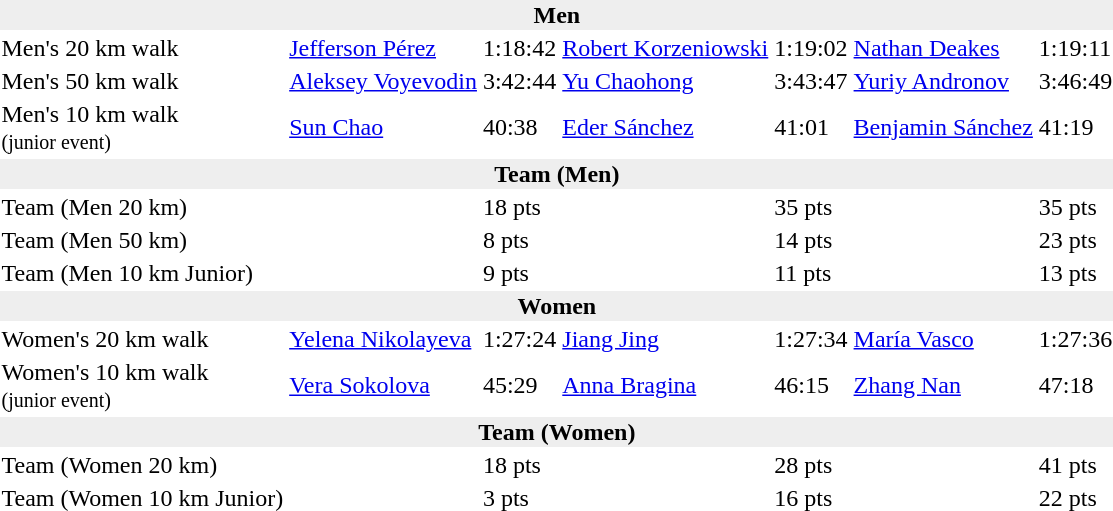<table>
<tr>
<td colspan=7 bgcolor=#eeeeee style=text-align:center;><strong>Men</strong></td>
</tr>
<tr>
<td>Men's 20 km walk</td>
<td><a href='#'>Jefferson Pérez</a><br></td>
<td>1:18:42</td>
<td><a href='#'>Robert Korzeniowski</a><br></td>
<td>1:19:02</td>
<td><a href='#'>Nathan Deakes</a><br></td>
<td>1:19:11</td>
</tr>
<tr>
<td>Men's 50 km walk</td>
<td><a href='#'>Aleksey Voyevodin</a><br></td>
<td>3:42:44</td>
<td><a href='#'>Yu Chaohong</a><br></td>
<td>3:43:47</td>
<td><a href='#'>Yuriy Andronov</a><br></td>
<td>3:46:49</td>
</tr>
<tr>
<td>Men's 10 km walk<br><small>(junior event)</small></td>
<td><a href='#'>Sun Chao</a><br></td>
<td>40:38</td>
<td><a href='#'>Eder Sánchez</a><br></td>
<td>41:01</td>
<td><a href='#'>Benjamin Sánchez</a><br></td>
<td>41:19</td>
</tr>
<tr>
<td colspan=7 bgcolor=#eeeeee style=text-align:center;><strong>Team (Men)</strong></td>
</tr>
<tr>
<td>Team (Men 20 km)</td>
<td></td>
<td>18 pts</td>
<td></td>
<td>35 pts</td>
<td></td>
<td>35 pts</td>
</tr>
<tr>
<td>Team (Men 50 km)</td>
<td></td>
<td>8 pts</td>
<td></td>
<td>14 pts</td>
<td></td>
<td>23 pts</td>
</tr>
<tr>
<td>Team (Men 10 km Junior)</td>
<td></td>
<td>9 pts</td>
<td></td>
<td>11 pts</td>
<td></td>
<td>13 pts</td>
</tr>
<tr>
<td colspan=7 bgcolor=#eeeeee style=text-align:center;><strong>Women</strong></td>
</tr>
<tr>
<td>Women's 20 km walk</td>
<td><a href='#'>Yelena Nikolayeva</a><br></td>
<td>1:27:24</td>
<td><a href='#'>Jiang Jing</a><br></td>
<td>1:27:34</td>
<td><a href='#'>María Vasco</a><br></td>
<td>1:27:36</td>
</tr>
<tr>
<td>Women's 10 km walk<br><small>(junior event)</small></td>
<td><a href='#'>Vera Sokolova</a><br></td>
<td>45:29</td>
<td><a href='#'>Anna Bragina</a><br></td>
<td>46:15</td>
<td><a href='#'>Zhang Nan</a><br></td>
<td>47:18</td>
</tr>
<tr>
<td colspan=7 bgcolor=#eeeeee style=text-align:center;><strong>Team (Women)</strong></td>
</tr>
<tr>
<td>Team (Women 20 km)</td>
<td></td>
<td>18 pts</td>
<td></td>
<td>28 pts</td>
<td></td>
<td>41 pts</td>
</tr>
<tr>
<td>Team (Women 10 km Junior)</td>
<td></td>
<td>3 pts</td>
<td></td>
<td>16 pts</td>
<td></td>
<td>22 pts</td>
</tr>
</table>
